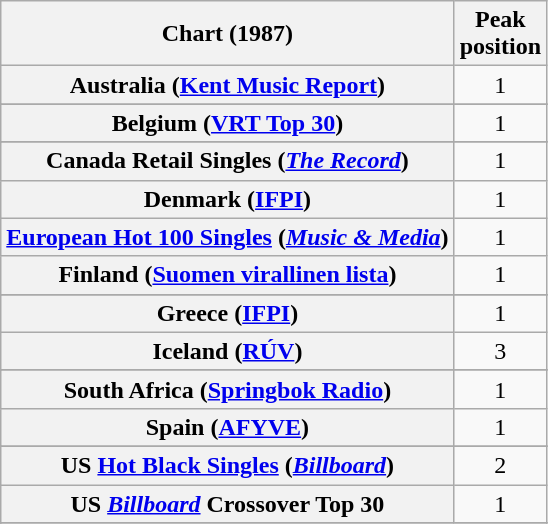<table class="wikitable plainrowheaders sortable">
<tr>
<th scope="col">Chart (1987)</th>
<th scope="col">Peak<br>position</th>
</tr>
<tr>
<th scope="row">Australia (<a href='#'>Kent Music Report</a>)</th>
<td style="text-align:center;">1</td>
</tr>
<tr>
</tr>
<tr>
</tr>
<tr>
<th scope="row">Belgium (<a href='#'>VRT Top 30</a>)</th>
<td style="text-align:center;">1</td>
</tr>
<tr>
</tr>
<tr>
<th scope="row">Canada Retail Singles (<a href='#'><em>The Record</em></a>)</th>
<td style="text-align:center;">1</td>
</tr>
<tr>
<th scope="row">Denmark (<a href='#'>IFPI</a>)</th>
<td style="text-align:center;">1</td>
</tr>
<tr>
<th scope="row"><a href='#'>European Hot 100 Singles</a> (<em><a href='#'>Music & Media</a></em>)</th>
<td style="text-align:center;">1</td>
</tr>
<tr>
<th scope="row">Finland (<a href='#'>Suomen virallinen lista</a>)</th>
<td style="text-align:center;">1</td>
</tr>
<tr>
</tr>
<tr>
<th scope="row">Greece (<a href='#'>IFPI</a>)</th>
<td style="text-align:center;">1</td>
</tr>
<tr>
<th scope="row">Iceland (<a href='#'>RÚV</a>)</th>
<td style="text-align:center;">3</td>
</tr>
<tr>
</tr>
<tr>
</tr>
<tr>
</tr>
<tr>
</tr>
<tr>
</tr>
<tr>
<th scope="row">South Africa (<a href='#'>Springbok Radio</a>)</th>
<td style="text-align:center;">1</td>
</tr>
<tr>
<th scope="row">Spain (<a href='#'>AFYVE</a>)</th>
<td style="text-align:center;">1</td>
</tr>
<tr>
</tr>
<tr>
</tr>
<tr>
</tr>
<tr>
</tr>
<tr>
</tr>
<tr>
<th scope="row">US <a href='#'>Hot Black Singles</a> (<em><a href='#'>Billboard</a></em>)</th>
<td style="text-align:center;">2</td>
</tr>
<tr>
<th scope="row">US <em><a href='#'>Billboard</a></em> Crossover Top 30</th>
<td style="text-align:center;">1</td>
</tr>
<tr>
</tr>
<tr>
</tr>
<tr>
</tr>
</table>
